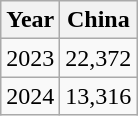<table class="wikitable">
<tr>
<th>Year</th>
<th>China</th>
</tr>
<tr>
<td>2023</td>
<td>22,372</td>
</tr>
<tr>
<td>2024</td>
<td>13,316</td>
</tr>
</table>
